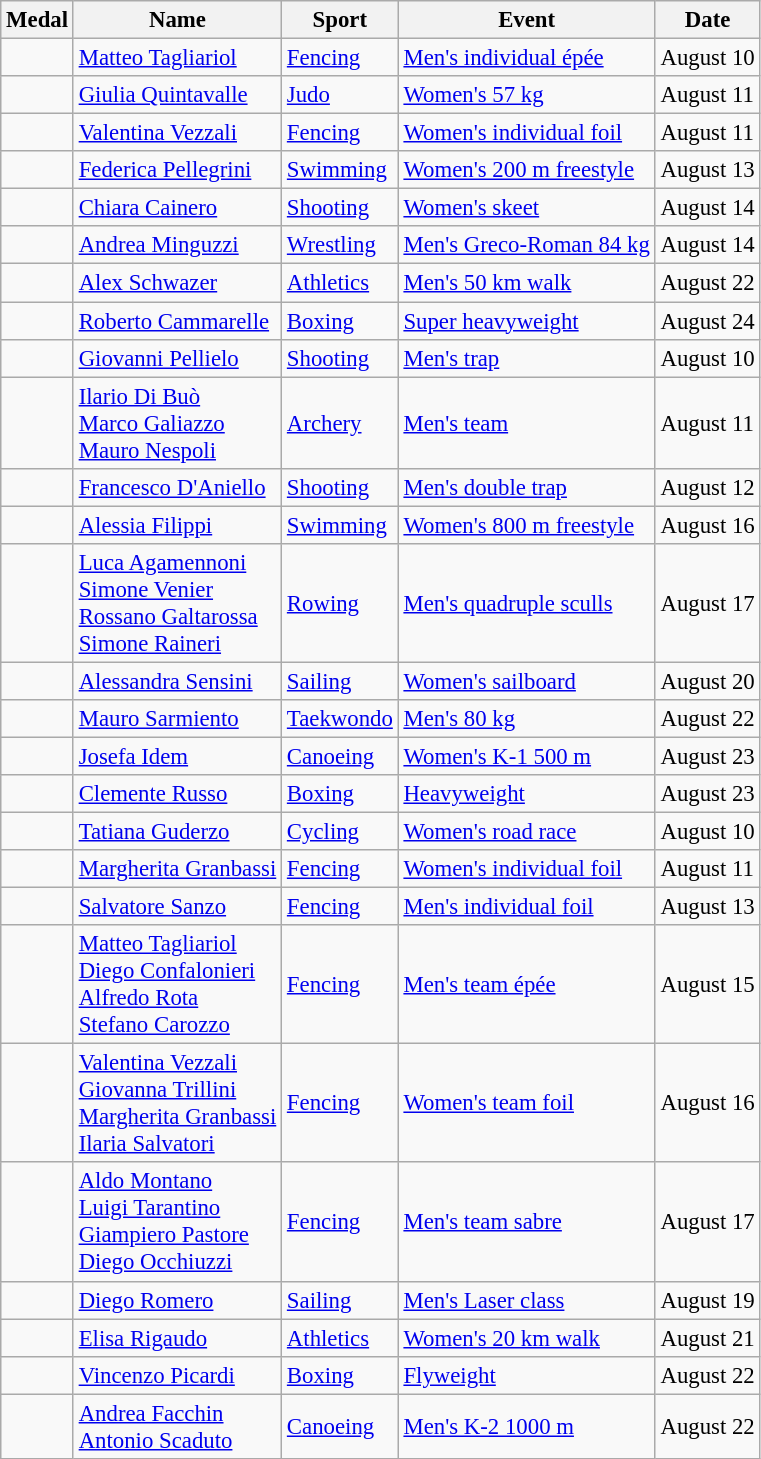<table class="wikitable sortable" style="font-size:95%">
<tr>
<th>Medal</th>
<th>Name</th>
<th>Sport</th>
<th>Event</th>
<th>Date</th>
</tr>
<tr>
<td></td>
<td><a href='#'>Matteo Tagliariol</a></td>
<td><a href='#'>Fencing</a></td>
<td><a href='#'>Men's individual épée</a></td>
<td>August 10</td>
</tr>
<tr>
<td></td>
<td><a href='#'>Giulia Quintavalle</a></td>
<td><a href='#'>Judo</a></td>
<td><a href='#'>Women's 57 kg</a></td>
<td>August 11</td>
</tr>
<tr>
<td></td>
<td><a href='#'>Valentina Vezzali</a></td>
<td><a href='#'>Fencing</a></td>
<td><a href='#'>Women's individual foil</a></td>
<td>August 11</td>
</tr>
<tr>
<td></td>
<td><a href='#'>Federica Pellegrini</a></td>
<td><a href='#'>Swimming</a></td>
<td><a href='#'>Women's 200 m freestyle</a></td>
<td>August 13</td>
</tr>
<tr>
<td></td>
<td><a href='#'>Chiara Cainero</a></td>
<td><a href='#'>Shooting</a></td>
<td><a href='#'>Women's skeet</a></td>
<td>August 14</td>
</tr>
<tr>
<td></td>
<td><a href='#'>Andrea Minguzzi</a></td>
<td><a href='#'>Wrestling</a></td>
<td><a href='#'>Men's Greco-Roman 84 kg</a></td>
<td>August 14</td>
</tr>
<tr>
<td></td>
<td><a href='#'>Alex Schwazer</a></td>
<td><a href='#'>Athletics</a></td>
<td><a href='#'>Men's 50 km walk</a></td>
<td>August 22</td>
</tr>
<tr>
<td></td>
<td><a href='#'>Roberto Cammarelle</a></td>
<td><a href='#'>Boxing</a></td>
<td><a href='#'>Super heavyweight</a></td>
<td>August 24</td>
</tr>
<tr>
<td></td>
<td><a href='#'>Giovanni Pellielo</a></td>
<td><a href='#'>Shooting</a></td>
<td><a href='#'>Men's trap</a></td>
<td>August 10</td>
</tr>
<tr>
<td></td>
<td><a href='#'>Ilario Di Buò</a><br><a href='#'>Marco Galiazzo</a><br><a href='#'>Mauro Nespoli</a></td>
<td><a href='#'>Archery</a></td>
<td><a href='#'>Men's team</a></td>
<td>August 11</td>
</tr>
<tr>
<td></td>
<td><a href='#'>Francesco D'Aniello</a></td>
<td><a href='#'>Shooting</a></td>
<td><a href='#'>Men's double trap</a></td>
<td>August 12</td>
</tr>
<tr>
<td></td>
<td><a href='#'>Alessia Filippi</a></td>
<td><a href='#'>Swimming</a></td>
<td><a href='#'>Women's 800 m freestyle</a></td>
<td>August 16</td>
</tr>
<tr>
<td></td>
<td><a href='#'>Luca Agamennoni</a><br><a href='#'>Simone Venier</a><br><a href='#'>Rossano Galtarossa</a><br><a href='#'>Simone Raineri</a></td>
<td><a href='#'>Rowing</a></td>
<td><a href='#'>Men's quadruple sculls</a></td>
<td>August 17</td>
</tr>
<tr>
<td></td>
<td><a href='#'>Alessandra Sensini</a></td>
<td><a href='#'>Sailing</a></td>
<td><a href='#'>Women's sailboard</a></td>
<td>August 20</td>
</tr>
<tr>
<td></td>
<td><a href='#'>Mauro Sarmiento</a></td>
<td><a href='#'>Taekwondo</a></td>
<td><a href='#'>Men's 80 kg</a></td>
<td>August 22</td>
</tr>
<tr>
<td></td>
<td><a href='#'>Josefa Idem</a></td>
<td><a href='#'>Canoeing</a></td>
<td><a href='#'>Women's K-1 500 m</a></td>
<td>August 23</td>
</tr>
<tr>
<td></td>
<td><a href='#'>Clemente Russo</a></td>
<td><a href='#'>Boxing</a></td>
<td><a href='#'>Heavyweight</a></td>
<td>August 23</td>
</tr>
<tr>
<td></td>
<td><a href='#'>Tatiana Guderzo</a></td>
<td><a href='#'>Cycling</a></td>
<td><a href='#'>Women's road race</a></td>
<td>August 10</td>
</tr>
<tr>
<td></td>
<td><a href='#'>Margherita Granbassi</a></td>
<td><a href='#'>Fencing</a></td>
<td><a href='#'>Women's individual foil</a></td>
<td>August 11</td>
</tr>
<tr>
<td></td>
<td><a href='#'>Salvatore Sanzo</a></td>
<td><a href='#'>Fencing</a></td>
<td><a href='#'>Men's individual foil</a></td>
<td>August 13</td>
</tr>
<tr>
<td></td>
<td><a href='#'>Matteo Tagliariol</a><br><a href='#'>Diego Confalonieri</a><br><a href='#'>Alfredo Rota</a><br><a href='#'>Stefano Carozzo</a></td>
<td><a href='#'>Fencing</a></td>
<td><a href='#'>Men's team épée</a></td>
<td>August 15</td>
</tr>
<tr>
<td></td>
<td><a href='#'>Valentina Vezzali</a><br><a href='#'>Giovanna Trillini</a><br><a href='#'>Margherita Granbassi</a><br><a href='#'>Ilaria Salvatori</a></td>
<td><a href='#'>Fencing</a></td>
<td><a href='#'>Women's team foil</a></td>
<td>August 16</td>
</tr>
<tr>
<td></td>
<td><a href='#'>Aldo Montano</a><br><a href='#'>Luigi Tarantino</a><br><a href='#'>Giampiero Pastore</a><br><a href='#'>Diego Occhiuzzi</a></td>
<td><a href='#'>Fencing</a></td>
<td><a href='#'>Men's team sabre</a></td>
<td>August 17</td>
</tr>
<tr>
<td></td>
<td><a href='#'>Diego Romero</a></td>
<td><a href='#'>Sailing</a></td>
<td><a href='#'>Men's Laser class</a></td>
<td>August 19</td>
</tr>
<tr>
<td></td>
<td><a href='#'>Elisa Rigaudo</a></td>
<td><a href='#'>Athletics</a></td>
<td><a href='#'>Women's 20 km walk</a></td>
<td>August 21</td>
</tr>
<tr>
<td></td>
<td><a href='#'>Vincenzo Picardi</a></td>
<td><a href='#'>Boxing</a></td>
<td><a href='#'>Flyweight</a></td>
<td>August 22</td>
</tr>
<tr>
<td></td>
<td><a href='#'>Andrea Facchin</a><br><a href='#'>Antonio Scaduto</a></td>
<td><a href='#'>Canoeing</a></td>
<td><a href='#'>Men's K-2 1000 m</a></td>
<td>August 22</td>
</tr>
</table>
